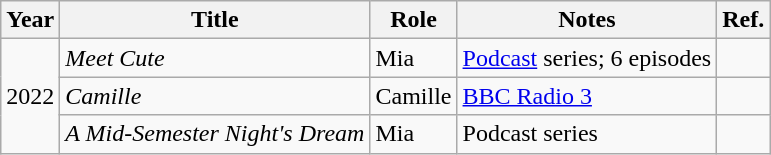<table class="wikitable sortable">
<tr>
<th>Year</th>
<th>Title</th>
<th>Role</th>
<th class="unsortable">Notes</th>
<th>Ref.</th>
</tr>
<tr>
<td rowspan="3">2022</td>
<td><em>Meet Cute</em></td>
<td>Mia</td>
<td><a href='#'>Podcast</a> series; 6 episodes</td>
<td></td>
</tr>
<tr>
<td><em>Camille</em></td>
<td>Camille</td>
<td><a href='#'>BBC Radio 3</a></td>
<td></td>
</tr>
<tr>
<td><em>A Mid-Semester Night's Dream</em></td>
<td>Mia</td>
<td>Podcast series</td>
<td></td>
</tr>
</table>
